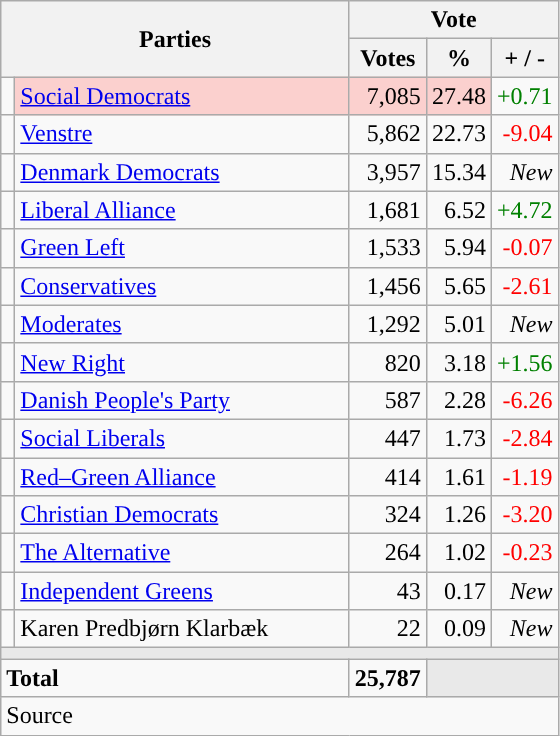<table class="wikitable" style="text-align:right;">
<tr>
<th style="text-align:centre;" rowspan="2" colspan="2" width="225">Parties</th>
<th colspan="3">Vote</th>
</tr>
<tr>
<th width="15">Votes</th>
<th width="15">%</th>
<th width="15">+ / -</th>
</tr>
<tr>
<td width="2" style="color:inherit;background:"></td>
<td bgcolor=#fbd0ce  align="left"><a href='#'>Social Democrats</a></td>
<td bgcolor=#fbd0ce>7,085</td>
<td bgcolor=#fbd0ce>27.48</td>
<td style=color:green;>+0.71</td>
</tr>
<tr>
<td width="2" style="color:inherit;background:"></td>
<td align="left"><a href='#'>Venstre</a></td>
<td>5,862</td>
<td>22.73</td>
<td style=color:red;>-9.04</td>
</tr>
<tr>
<td width="2" style="color:inherit;background:"></td>
<td align="left"><a href='#'>Denmark Democrats</a></td>
<td>3,957</td>
<td>15.34</td>
<td><em>New</em></td>
</tr>
<tr>
<td width="2" style="color:inherit;background:"></td>
<td align="left"><a href='#'>Liberal Alliance</a></td>
<td>1,681</td>
<td>6.52</td>
<td style=color:green;>+4.72</td>
</tr>
<tr>
<td width="2" style="color:inherit;background:"></td>
<td align="left"><a href='#'>Green Left</a></td>
<td>1,533</td>
<td>5.94</td>
<td style=color:red;>-0.07</td>
</tr>
<tr>
<td width="2" style="color:inherit;background:"></td>
<td align="left"><a href='#'>Conservatives</a></td>
<td>1,456</td>
<td>5.65</td>
<td style=color:red;>-2.61</td>
</tr>
<tr>
<td width="2" style="color:inherit;background:"></td>
<td align="left"><a href='#'>Moderates</a></td>
<td>1,292</td>
<td>5.01</td>
<td><em>New</em></td>
</tr>
<tr>
<td width="2" style="color:inherit;background:"></td>
<td align="left"><a href='#'>New Right</a></td>
<td>820</td>
<td>3.18</td>
<td style=color:green;>+1.56</td>
</tr>
<tr>
<td width="2" style="color:inherit;background:"></td>
<td align="left"><a href='#'>Danish People's Party</a></td>
<td>587</td>
<td>2.28</td>
<td style=color:red;>-6.26</td>
</tr>
<tr>
<td width="2" style="color:inherit;background:"></td>
<td align="left"><a href='#'>Social Liberals</a></td>
<td>447</td>
<td>1.73</td>
<td style=color:red;>-2.84</td>
</tr>
<tr>
<td width="2" style="color:inherit;background:"></td>
<td align="left"><a href='#'>Red–Green Alliance</a></td>
<td>414</td>
<td>1.61</td>
<td style=color:red;>-1.19</td>
</tr>
<tr>
<td width="2" style="color:inherit;background:"></td>
<td align="left"><a href='#'>Christian Democrats</a></td>
<td>324</td>
<td>1.26</td>
<td style=color:red;>-3.20</td>
</tr>
<tr>
<td width="2" style="color:inherit;background:"></td>
<td align="left"><a href='#'>The Alternative</a></td>
<td>264</td>
<td>1.02</td>
<td style=color:red;>-0.23</td>
</tr>
<tr>
<td width="2" style="color:inherit;background:"></td>
<td align="left"><a href='#'>Independent Greens</a></td>
<td>43</td>
<td>0.17</td>
<td><em>New</em></td>
</tr>
<tr>
<td width="2" style="color:inherit;background:"></td>
<td align="left">Karen Predbjørn Klarbæk</td>
<td>22</td>
<td>0.09</td>
<td><em>New</em></td>
</tr>
<tr>
<td colspan="7" bgcolor="#E9E9E9"></td>
</tr>
<tr>
<td align="left" colspan="2"><strong>Total</strong></td>
<td><strong>25,787</strong></td>
<td bgcolor="#E9E9E9" colspan="2"></td>
</tr>
<tr>
<td align="left" colspan="6">Source</td>
</tr>
</table>
